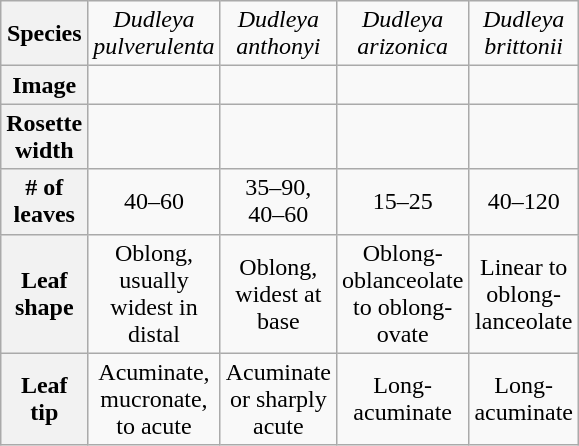<table class="wikitable" style="text-align:center; max-width:4em;">
<tr>
<th scope="row">Species</th>
<td><em>Dudleya pulverulenta</em></td>
<td><em>Dudleya anthonyi</em></td>
<td><em>Dudleya arizonica</em></td>
<td><em>Dudleya brittonii</em></td>
</tr>
<tr>
<th scope="row">Image</th>
<td></td>
<td></td>
<td></td>
<td></td>
</tr>
<tr>
<th>Rosette width</th>
<td></td>
<td></td>
<td></td>
<td></td>
</tr>
<tr>
<th># of leaves</th>
<td>40–60</td>
<td>35–90, 40–60</td>
<td>15–25</td>
<td>40–120</td>
</tr>
<tr>
<th>Leaf shape</th>
<td>Oblong, usually widest in distal </td>
<td>Oblong, widest at base</td>
<td>Oblong-oblanceolate to oblong-ovate</td>
<td>Linear to oblong-lanceolate</td>
</tr>
<tr>
<th>Leaf tip</th>
<td>Acuminate, mucronate, to acute</td>
<td>Acuminate or sharply acute</td>
<td>Long-acuminate</td>
<td>Long-acuminate</td>
</tr>
</table>
